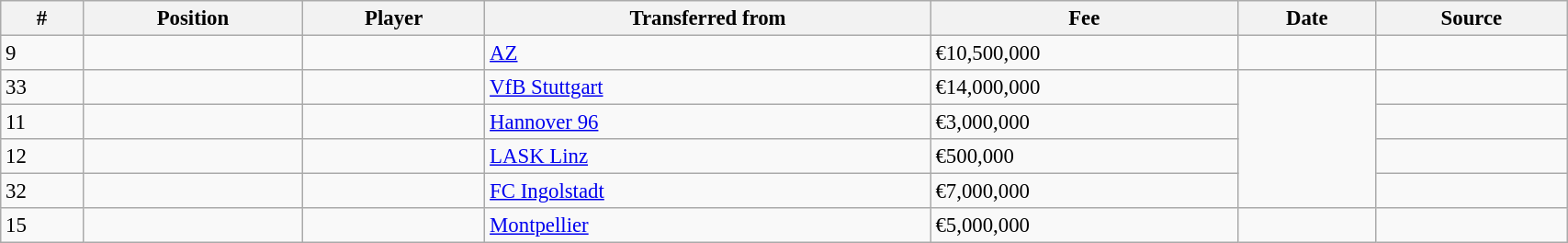<table class="wikitable sortable" style="width:90%; text-align:center; font-size:95%; text-align:left;">
<tr>
<th>#</th>
<th>Position</th>
<th>Player</th>
<th>Transferred from</th>
<th>Fee</th>
<th>Date</th>
<th>Source</th>
</tr>
<tr>
<td>9</td>
<td></td>
<td></td>
<td> <a href='#'>AZ</a></td>
<td>€10,500,000</td>
<td></td>
<td></td>
</tr>
<tr>
<td>33</td>
<td></td>
<td></td>
<td> <a href='#'>VfB Stuttgart</a></td>
<td>€14,000,000</td>
<td rowspan=4></td>
<td></td>
</tr>
<tr>
<td>11</td>
<td></td>
<td></td>
<td> <a href='#'>Hannover 96</a></td>
<td>€3,000,000</td>
<td></td>
</tr>
<tr>
<td>12</td>
<td></td>
<td></td>
<td> <a href='#'>LASK Linz</a></td>
<td>€500,000</td>
<td></td>
</tr>
<tr>
<td>32</td>
<td></td>
<td></td>
<td> <a href='#'>FC Ingolstadt</a></td>
<td>€7,000,000</td>
<td></td>
</tr>
<tr>
<td>15</td>
<td></td>
<td></td>
<td> <a href='#'>Montpellier</a></td>
<td>€5,000,000</td>
<td></td>
<td></td>
</tr>
</table>
